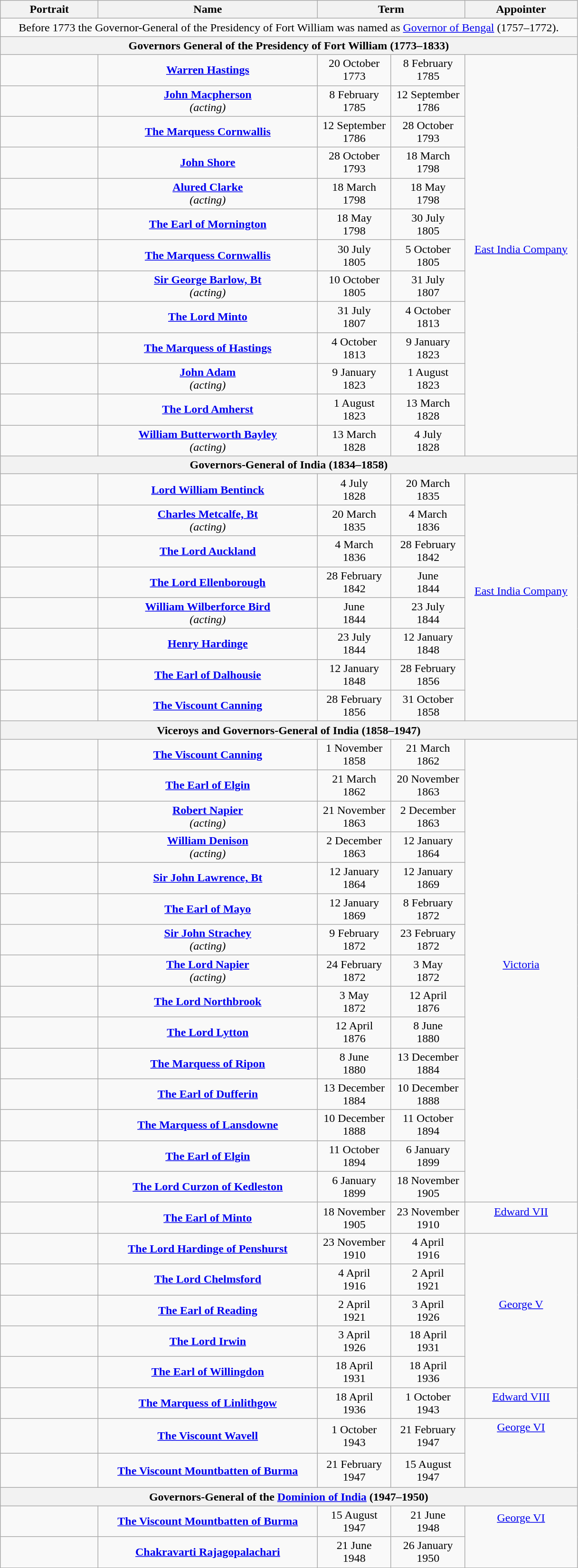<table class="wikitable" style="text-align:center;">
<tr>
<th width="130px">Portrait</th>
<th width="300px">Name</th>
<th width="200px" colspan="2">Term</th>
<th width="150px">Appointer</th>
</tr>
<tr>
<td colspan="5">Before 1773 the Governor-General of the Presidency of Fort William was named as <a href='#'>Governor of Bengal</a> (1757–1772).</td>
</tr>
<tr>
<th colspan="5"><strong>Governors General of the Presidency of Fort William (1773–1833)</strong></th>
</tr>
<tr>
<td></td>
<td><strong><a href='#'>Warren Hastings</a></strong></td>
<td>20 October<br>1773</td>
<td>8 February<br>1785</td>
<td rowspan=13><a href='#'>East India Company</a><br><br></td>
</tr>
<tr align=center>
<td></td>
<td><strong><a href='#'>John Macpherson</a></strong><br> <em>(acting)</em></td>
<td>8 February<br>1785</td>
<td>12 September<br>1786</td>
</tr>
<tr align=center>
<td></td>
<td><strong><a href='#'>The Marquess Cornwallis</a></strong></td>
<td>12 September<br>1786</td>
<td>28 October<br>1793</td>
</tr>
<tr align=center>
<td></td>
<td><strong><a href='#'>John Shore</a></strong></td>
<td>28 October<br>1793</td>
<td>18 March<br>1798</td>
</tr>
<tr align=center>
<td></td>
<td><strong><a href='#'>Alured Clarke</a></strong><br> <em>(acting)</em></td>
<td>18 March<br>1798</td>
<td>18 May<br>1798</td>
</tr>
<tr align=center>
<td></td>
<td><strong><a href='#'>The Earl of Mornington</a></strong></td>
<td>18 May<br>1798</td>
<td>30 July<br>1805</td>
</tr>
<tr align=center>
<td></td>
<td><strong><a href='#'>The Marquess Cornwallis</a></strong></td>
<td>30 July<br>1805</td>
<td>5 October<br>1805</td>
</tr>
<tr align=center>
<td></td>
<td><strong><a href='#'>Sir George Barlow, Bt</a></strong><br> <em>(acting)</em></td>
<td>10 October<br>1805</td>
<td>31 July<br>1807</td>
</tr>
<tr align=center>
<td></td>
<td><strong><a href='#'>The Lord Minto</a></strong></td>
<td>31 July<br>1807</td>
<td>4 October<br>1813</td>
</tr>
<tr align=center>
<td></td>
<td><strong><a href='#'>The Marquess of Hastings</a></strong></td>
<td>4 October<br>1813</td>
<td>9 January<br>1823</td>
</tr>
<tr align=center>
<td></td>
<td><strong><a href='#'>John Adam</a></strong><br> <em>(acting)</em></td>
<td>9 January<br>1823</td>
<td>1 August<br>1823</td>
</tr>
<tr align=center>
<td></td>
<td><strong><a href='#'>The Lord Amherst</a></strong></td>
<td>1 August<br>1823</td>
<td>13 March<br>1828</td>
</tr>
<tr align=center>
<td></td>
<td><strong><a href='#'>William Butterworth Bayley</a></strong> <br> <em>(acting)</em></td>
<td>13 March<br>1828</td>
<td>4 July<br>1828</td>
</tr>
<tr align=center>
<th colspan="5">Governors-General of India (1834–1858)</th>
</tr>
<tr align=center>
<td></td>
<td><strong><a href='#'>Lord William Bentinck</a></strong></td>
<td>4 July<br>1828</td>
<td>20 March<br>1835</td>
<td rowspan="8"><a href='#'>East India Company</a><br><br></td>
</tr>
<tr align=center>
<td></td>
<td><strong><a href='#'>Charles Metcalfe, Bt</a></strong><br> <em>(acting)</em></td>
<td>20 March<br>1835</td>
<td>4 March<br>1836</td>
</tr>
<tr align=center>
<td></td>
<td><strong><a href='#'>The Lord Auckland</a></strong></td>
<td>4 March<br>1836</td>
<td>28 February<br>1842</td>
</tr>
<tr align=center>
<td></td>
<td><strong><a href='#'>The Lord Ellenborough</a></strong></td>
<td>28 February<br>1842</td>
<td>June<br>1844</td>
</tr>
<tr align=center>
<td></td>
<td><strong><a href='#'>William Wilberforce Bird</a></strong><br> <em>(acting)</em></td>
<td>June<br>1844</td>
<td>23 July<br>1844</td>
</tr>
<tr align=center>
<td></td>
<td><strong><a href='#'>Henry Hardinge</a></strong></td>
<td>23 July<br>1844</td>
<td>12 January<br>1848</td>
</tr>
<tr align=center>
<td></td>
<td><strong><a href='#'>The Earl of Dalhousie</a></strong></td>
<td>12 January<br>1848</td>
<td>28 February<br>1856</td>
</tr>
<tr align=center>
<td></td>
<td><strong><a href='#'>The Viscount Canning</a></strong></td>
<td>28 February<br>1856</td>
<td>31 October<br>1858</td>
</tr>
<tr align=center>
<th colspan="5">Viceroys and Governors-General of India (1858–1947)</th>
</tr>
<tr align=center>
<td></td>
<td><strong><a href='#'>The Viscount Canning</a></strong></td>
<td>1 November<br>1858</td>
<td>21 March<br>1862</td>
<td rowspan=15><a href='#'>Victoria</a><br><br></td>
</tr>
<tr align=center>
<td></td>
<td><strong><a href='#'>The Earl of Elgin</a></strong></td>
<td>21 March<br>1862</td>
<td>20 November<br>1863</td>
</tr>
<tr align=center>
<td></td>
<td><strong><a href='#'>Robert Napier</a></strong><br> <em>(acting)</em></td>
<td>21 November<br>1863</td>
<td>2 December<br>1863</td>
</tr>
<tr align=center>
<td></td>
<td><strong><a href='#'>William Denison</a></strong><br> <em>(acting)</em></td>
<td>2 December<br>1863</td>
<td>12 January<br>1864</td>
</tr>
<tr align=center>
<td></td>
<td><strong><a href='#'>Sir John Lawrence, Bt</a></strong></td>
<td>12 January<br>1864</td>
<td>12 January<br>1869</td>
</tr>
<tr align=center>
<td></td>
<td><strong><a href='#'>The Earl of Mayo</a></strong></td>
<td>12 January<br>1869</td>
<td>8 February<br>1872</td>
</tr>
<tr align=center>
<td></td>
<td><strong><a href='#'>Sir John Strachey</a></strong><br> <em>(acting)</em></td>
<td>9 February<br>1872</td>
<td>23 February<br>1872</td>
</tr>
<tr align=center>
<td></td>
<td><strong><a href='#'>The Lord Napier</a></strong><br> <em>(acting)</em></td>
<td>24 February<br>1872</td>
<td>3 May<br>1872</td>
</tr>
<tr align=center>
<td></td>
<td><strong><a href='#'>The Lord Northbrook</a></strong></td>
<td>3 May<br>1872</td>
<td>12 April<br>1876</td>
</tr>
<tr align=center>
<td></td>
<td><strong><a href='#'>The Lord Lytton</a></strong></td>
<td>12 April<br>1876</td>
<td>8 June<br>1880</td>
</tr>
<tr align=center>
<td></td>
<td><strong><a href='#'>The Marquess of Ripon</a></strong></td>
<td>8 June<br>1880</td>
<td>13 December<br>1884</td>
</tr>
<tr align=center>
<td></td>
<td><strong><a href='#'>The Earl of Dufferin</a></strong></td>
<td>13 December<br>1884</td>
<td>10 December<br>1888</td>
</tr>
<tr align=center>
<td></td>
<td><strong><a href='#'>The Marquess of Lansdowne</a></strong></td>
<td>10 December<br>1888</td>
<td>11 October<br>1894</td>
</tr>
<tr align=center>
<td></td>
<td><strong><a href='#'>The Earl of Elgin</a></strong></td>
<td>11 October<br>1894</td>
<td>6 January<br>1899</td>
</tr>
<tr align=center>
<td></td>
<td><strong><a href='#'>The Lord Curzon of Kedleston</a></strong></td>
<td>6 January<br>1899</td>
<td>18 November<br>1905</td>
</tr>
<tr align=center>
<td></td>
<td><strong><a href='#'>The Earl of Minto</a></strong></td>
<td>18 November<br>1905</td>
<td>23 November<br>1910</td>
<td><a href='#'>Edward VII</a><br><br></td>
</tr>
<tr align=center>
<td></td>
<td><strong><a href='#'>The Lord Hardinge of Penshurst</a></strong></td>
<td>23 November<br>1910</td>
<td>4 April<br>1916</td>
<td rowspan=5><a href='#'>George V</a><br><br></td>
</tr>
<tr align=center>
<td></td>
<td><strong><a href='#'>The Lord Chelmsford</a></strong></td>
<td>4 April<br>1916</td>
<td>2 April<br>1921</td>
</tr>
<tr align=center>
<td></td>
<td><strong><a href='#'>The Earl of Reading</a></strong></td>
<td>2 April<br>1921</td>
<td>3 April<br>1926</td>
</tr>
<tr align=center>
<td></td>
<td><strong><a href='#'>The Lord Irwin</a></strong></td>
<td>3 April<br>1926</td>
<td>18 April<br>1931</td>
</tr>
<tr align=center>
<td></td>
<td><strong><a href='#'>The Earl of Willingdon</a></strong></td>
<td>18 April<br>1931</td>
<td>18 April<br>1936</td>
</tr>
<tr align=center>
<td></td>
<td><strong><a href='#'>The Marquess of Linlithgow</a></strong></td>
<td>18 April<br>1936</td>
<td>1 October<br>1943</td>
<td><a href='#'>Edward VIII</a><br><br></td>
</tr>
<tr align=center>
<td></td>
<td><strong><a href='#'>The Viscount Wavell</a></strong></td>
<td>1 October<br>1943</td>
<td>21 February<br>1947</td>
<td rowspan=2><a href='#'>George VI</a><br><br><br><br><br></td>
</tr>
<tr align=center>
<td></td>
<td><strong><a href='#'>The Viscount Mountbatten of Burma</a></strong></td>
<td>21 February<br>1947</td>
<td>15 August<br>1947</td>
</tr>
<tr align=center->
<th colspan="5">Governors-General of the <strong><a href='#'>Dominion of India</a></strong> (1947–1950)</th>
</tr>
<tr align=center->
<td></td>
<td><strong><a href='#'>The Viscount Mountbatten of Burma</a></strong></td>
<td>15 August<br>1947</td>
<td>21 June<br>1948</td>
<td rowspan="2"><a href='#'>George VI</a><br><br><br><br></td>
</tr>
<tr align="center">
<td></td>
<td><strong><a href='#'>Chakravarti Rajagopalachari</a></strong></td>
<td>21 June<br>1948</td>
<td>26 January<br>1950</td>
</tr>
</table>
